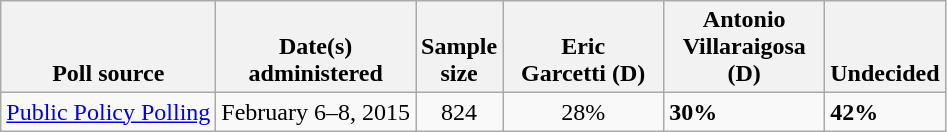<table class="wikitable">
<tr valign=bottom>
<th>Poll source</th>
<th>Date(s)<br>administered</th>
<th>Sample<br>size</th>
<th style="width:100px;">Eric<br>Garcetti (D)</th>
<th style="width:100px;">Antonio<br>Villaraigosa (D)</th>
<th>Undecided</th>
</tr>
<tr>
<td><a href='#'>Public Policy Polling</a></td>
<td align=center>February 6–8, 2015</td>
<td align=center>824</td>
<td align=center>28%</td>
<td><strong>30%</strong></td>
<td><strong>42%</strong></td>
</tr>
</table>
